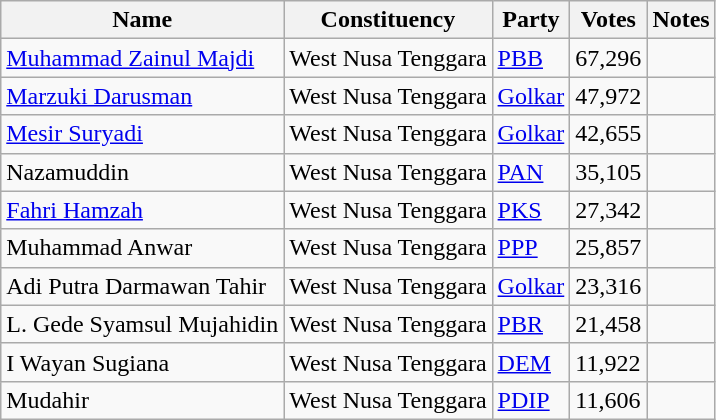<table class="wikitable sortable">
<tr>
<th>Name</th>
<th>Constituency</th>
<th>Party</th>
<th>Votes</th>
<th>Notes</th>
</tr>
<tr>
<td><a href='#'>Muhammad Zainul Majdi</a></td>
<td>West Nusa Tenggara</td>
<td><a href='#'>PBB</a></td>
<td>67,296</td>
<td></td>
</tr>
<tr>
<td><a href='#'>Marzuki Darusman</a></td>
<td>West Nusa Tenggara</td>
<td><a href='#'>Golkar</a></td>
<td>47,972</td>
<td></td>
</tr>
<tr>
<td><a href='#'>Mesir Suryadi</a></td>
<td>West Nusa Tenggara</td>
<td><a href='#'>Golkar</a></td>
<td>42,655</td>
<td></td>
</tr>
<tr>
<td>Nazamuddin</td>
<td>West Nusa Tenggara</td>
<td><a href='#'>PAN</a></td>
<td>35,105</td>
<td></td>
</tr>
<tr>
<td><a href='#'>Fahri Hamzah</a></td>
<td>West Nusa Tenggara</td>
<td><a href='#'>PKS</a></td>
<td>27,342</td>
<td></td>
</tr>
<tr>
<td>Muhammad Anwar</td>
<td>West Nusa Tenggara</td>
<td><a href='#'>PPP</a></td>
<td>25,857</td>
<td></td>
</tr>
<tr>
<td>Adi Putra Darmawan Tahir</td>
<td>West Nusa Tenggara</td>
<td><a href='#'>Golkar</a></td>
<td>23,316</td>
<td></td>
</tr>
<tr>
<td>L. Gede Syamsul Mujahidin</td>
<td>West Nusa Tenggara</td>
<td><a href='#'>PBR</a></td>
<td>21,458</td>
<td></td>
</tr>
<tr>
<td>I Wayan Sugiana</td>
<td>West Nusa Tenggara</td>
<td><a href='#'>DEM</a></td>
<td>11,922</td>
<td></td>
</tr>
<tr>
<td>Mudahir</td>
<td>West Nusa Tenggara</td>
<td><a href='#'>PDIP</a></td>
<td>11,606</td>
<td></td>
</tr>
</table>
